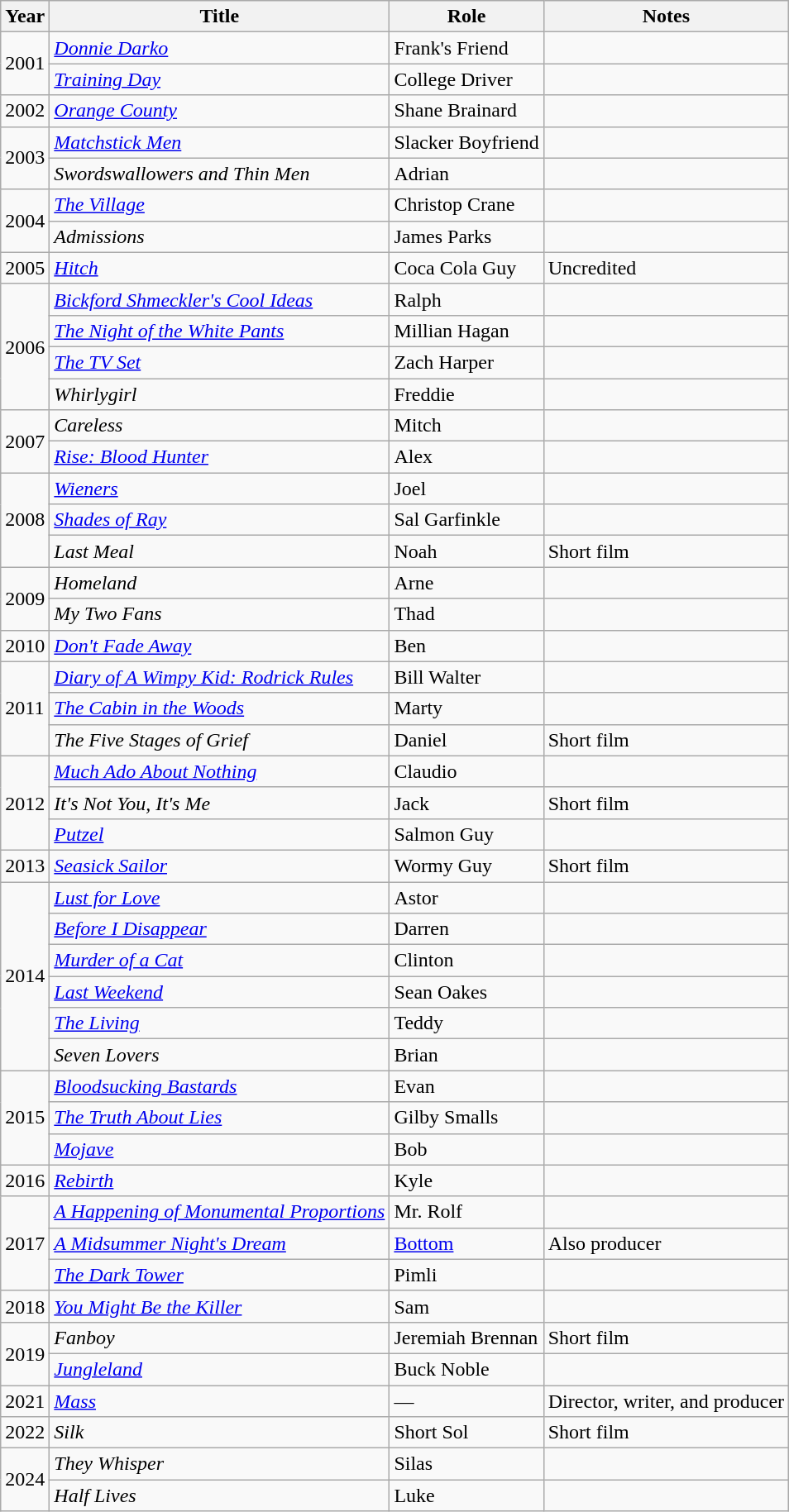<table class="wikitable">
<tr>
<th>Year</th>
<th>Title</th>
<th>Role</th>
<th>Notes</th>
</tr>
<tr>
<td rowspan=2>2001</td>
<td><em><a href='#'>Donnie Darko</a></em></td>
<td>Frank's Friend</td>
<td></td>
</tr>
<tr>
<td><em><a href='#'>Training Day</a></em></td>
<td>College Driver</td>
<td></td>
</tr>
<tr>
<td>2002</td>
<td><em><a href='#'>Orange County</a></em></td>
<td>Shane Brainard</td>
<td></td>
</tr>
<tr>
<td rowspan=2>2003</td>
<td><em><a href='#'>Matchstick Men</a></em></td>
<td>Slacker Boyfriend</td>
<td></td>
</tr>
<tr>
<td><em>Swordswallowers and Thin Men</em></td>
<td>Adrian</td>
<td></td>
</tr>
<tr>
<td rowspan=2>2004</td>
<td><em><a href='#'>The Village</a></em></td>
<td>Christop Crane</td>
<td></td>
</tr>
<tr>
<td><em>Admissions</em></td>
<td>James Parks</td>
<td></td>
</tr>
<tr>
<td>2005</td>
<td><em><a href='#'>Hitch</a></em></td>
<td>Coca Cola Guy</td>
<td>Uncredited</td>
</tr>
<tr>
<td rowspan=4>2006</td>
<td><em><a href='#'>Bickford Shmeckler's Cool Ideas</a></em></td>
<td>Ralph</td>
<td></td>
</tr>
<tr>
<td><em><a href='#'>The Night of the White Pants</a></em></td>
<td>Millian Hagan</td>
<td></td>
</tr>
<tr>
<td><em><a href='#'>The TV Set</a></em></td>
<td>Zach Harper</td>
<td></td>
</tr>
<tr>
<td><em>Whirlygirl</em></td>
<td>Freddie</td>
<td></td>
</tr>
<tr>
<td rowspan=2>2007</td>
<td><em>Careless</em></td>
<td>Mitch</td>
<td></td>
</tr>
<tr>
<td><em><a href='#'>Rise: Blood Hunter</a></em></td>
<td>Alex</td>
<td></td>
</tr>
<tr>
<td rowspan=3>2008</td>
<td><em><a href='#'>Wieners</a></em></td>
<td>Joel</td>
<td></td>
</tr>
<tr>
<td><em><a href='#'>Shades of Ray</a></em></td>
<td>Sal Garfinkle</td>
<td></td>
</tr>
<tr>
<td><em>Last Meal</em></td>
<td>Noah</td>
<td>Short film</td>
</tr>
<tr>
<td rowspan=2>2009</td>
<td><em>Homeland</em></td>
<td>Arne</td>
<td></td>
</tr>
<tr>
<td><em>My Two Fans</em></td>
<td>Thad</td>
<td></td>
</tr>
<tr>
<td>2010</td>
<td><em><a href='#'>Don't Fade Away</a></em></td>
<td>Ben</td>
<td></td>
</tr>
<tr>
<td rowspan=3>2011</td>
<td><em><a href='#'>Diary of A Wimpy Kid: Rodrick Rules</a></em></td>
<td>Bill Walter</td>
<td></td>
</tr>
<tr>
<td><em><a href='#'>The Cabin in the Woods</a></em></td>
<td>Marty</td>
<td></td>
</tr>
<tr>
<td><em>The Five Stages of Grief</em></td>
<td>Daniel</td>
<td>Short film</td>
</tr>
<tr>
<td rowspan=3>2012</td>
<td><em><a href='#'>Much Ado About Nothing</a></em></td>
<td>Claudio</td>
<td></td>
</tr>
<tr>
<td><em>It's Not You, It's Me</em></td>
<td>Jack</td>
<td>Short film</td>
</tr>
<tr>
<td><em><a href='#'>Putzel</a></em></td>
<td>Salmon Guy</td>
<td></td>
</tr>
<tr>
<td>2013</td>
<td><em><a href='#'>Seasick Sailor</a></em></td>
<td>Wormy Guy</td>
<td>Short film</td>
</tr>
<tr>
<td rowspan=6>2014</td>
<td><em><a href='#'>Lust for Love</a></em></td>
<td>Astor</td>
<td></td>
</tr>
<tr>
<td><em><a href='#'>Before I Disappear</a></em></td>
<td>Darren</td>
<td></td>
</tr>
<tr>
<td><em><a href='#'>Murder of a Cat</a></em></td>
<td>Clinton</td>
<td></td>
</tr>
<tr>
<td><em><a href='#'>Last Weekend</a></em></td>
<td>Sean Oakes</td>
<td></td>
</tr>
<tr>
<td><em><a href='#'>The Living</a></em></td>
<td>Teddy</td>
<td></td>
</tr>
<tr>
<td><em>Seven Lovers</em></td>
<td>Brian</td>
<td></td>
</tr>
<tr>
<td rowspan=3>2015</td>
<td><em><a href='#'>Bloodsucking Bastards</a></em></td>
<td>Evan</td>
<td></td>
</tr>
<tr>
<td><em><a href='#'>The Truth About Lies</a></em></td>
<td>Gilby Smalls</td>
<td></td>
</tr>
<tr>
<td><em><a href='#'>Mojave</a></em></td>
<td>Bob</td>
<td></td>
</tr>
<tr>
<td>2016</td>
<td><em><a href='#'>Rebirth</a></em></td>
<td>Kyle</td>
<td></td>
</tr>
<tr>
<td rowspan=3>2017</td>
<td><em><a href='#'>A Happening of Monumental Proportions</a></em></td>
<td>Mr. Rolf</td>
<td></td>
</tr>
<tr>
<td><em><a href='#'>A Midsummer Night's Dream</a></em></td>
<td><a href='#'>Bottom</a></td>
<td>Also producer</td>
</tr>
<tr>
<td><em><a href='#'>The Dark Tower</a></em></td>
<td>Pimli</td>
<td></td>
</tr>
<tr>
<td>2018</td>
<td><em><a href='#'>You Might Be the Killer</a></em></td>
<td>Sam</td>
<td></td>
</tr>
<tr>
<td rowspan=2>2019</td>
<td><em>Fanboy</em></td>
<td>Jeremiah Brennan</td>
<td>Short film</td>
</tr>
<tr>
<td><em><a href='#'>Jungleland</a></em></td>
<td>Buck Noble</td>
<td></td>
</tr>
<tr>
<td>2021</td>
<td><em><a href='#'>Mass</a></em></td>
<td>—</td>
<td>Director, writer, and producer</td>
</tr>
<tr>
<td>2022</td>
<td><em>Silk</em></td>
<td>Short Sol</td>
<td>Short film</td>
</tr>
<tr>
<td rowspan=2>2024</td>
<td><em>They Whisper</em></td>
<td>Silas</td>
<td></td>
</tr>
<tr>
<td><em>Half Lives</em></td>
<td>Luke</td>
<td></td>
</tr>
</table>
